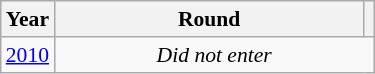<table class="wikitable" style="text-align: center; font-size:90%">
<tr>
<th>Year</th>
<th style="width:200px">Round</th>
<th></th>
</tr>
<tr>
<td><a href='#'>2010</a></td>
<td colspan="2"><em>Did not enter</em></td>
</tr>
</table>
